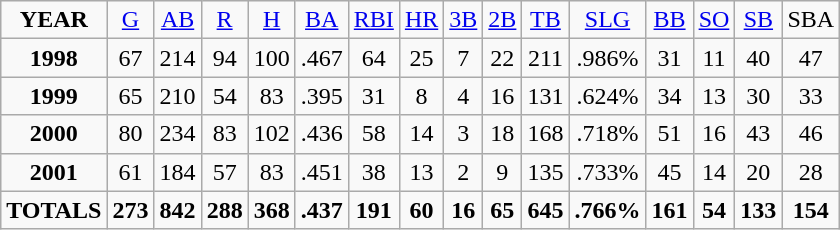<table class="wikitable">
<tr align=center>
<td><strong>YEAR</strong></td>
<td><a href='#'>G</a></td>
<td><a href='#'>AB</a></td>
<td><a href='#'>R</a></td>
<td><a href='#'>H</a></td>
<td><a href='#'>BA</a></td>
<td><a href='#'>RBI</a></td>
<td><a href='#'>HR</a></td>
<td><a href='#'>3B</a></td>
<td><a href='#'>2B</a></td>
<td><a href='#'>TB</a></td>
<td><a href='#'>SLG</a></td>
<td><a href='#'>BB</a></td>
<td><a href='#'>SO</a></td>
<td><a href='#'>SB</a></td>
<td>SBA</td>
</tr>
<tr align=center>
<td><strong>1998</strong></td>
<td>67</td>
<td>214</td>
<td>94</td>
<td>100</td>
<td>.467</td>
<td>64</td>
<td>25</td>
<td>7</td>
<td>22</td>
<td>211</td>
<td>.986%</td>
<td>31</td>
<td>11</td>
<td>40</td>
<td>47</td>
</tr>
<tr align=center>
<td><strong>1999</strong></td>
<td>65</td>
<td>210</td>
<td>54</td>
<td>83</td>
<td>.395</td>
<td>31</td>
<td>8</td>
<td>4</td>
<td>16</td>
<td>131</td>
<td>.624%</td>
<td>34</td>
<td>13</td>
<td>30</td>
<td>33</td>
</tr>
<tr align=center>
<td><strong>2000</strong></td>
<td>80</td>
<td>234</td>
<td>83</td>
<td>102</td>
<td>.436</td>
<td>58</td>
<td>14</td>
<td>3</td>
<td>18</td>
<td>168</td>
<td>.718%</td>
<td>51</td>
<td>16</td>
<td>43</td>
<td>46</td>
</tr>
<tr align=center>
<td><strong>2001</strong></td>
<td>61</td>
<td>184</td>
<td>57</td>
<td>83</td>
<td>.451</td>
<td>38</td>
<td>13</td>
<td>2</td>
<td>9</td>
<td>135</td>
<td>.733%</td>
<td>45</td>
<td>14</td>
<td>20</td>
<td>28</td>
</tr>
<tr align=center>
<td><strong>TOTALS</strong></td>
<td><strong>273</strong></td>
<td><strong>842</strong></td>
<td><strong>288</strong></td>
<td><strong>368</strong></td>
<td><strong>.437</strong></td>
<td><strong>191</strong></td>
<td><strong>60</strong></td>
<td><strong>16</strong></td>
<td><strong>65</strong></td>
<td><strong>645</strong></td>
<td><strong>.766%</strong></td>
<td><strong>161</strong></td>
<td><strong>54</strong></td>
<td><strong>133</strong></td>
<td><strong>154</strong></td>
</tr>
</table>
